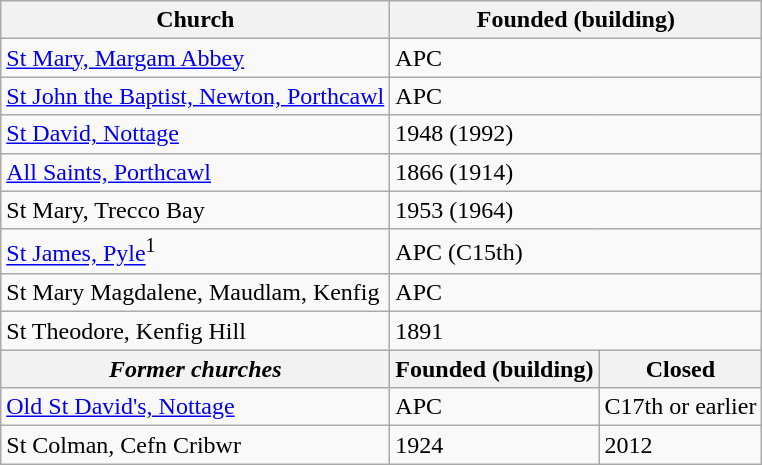<table class="wikitable">
<tr>
<th>Church</th>
<th colspan="2">Founded (building)</th>
</tr>
<tr>
<td><a href='#'>St Mary, Margam Abbey</a></td>
<td colspan="2">APC</td>
</tr>
<tr>
<td><a href='#'>St John the Baptist, Newton, Porthcawl</a></td>
<td colspan="2">APC</td>
</tr>
<tr>
<td><a href='#'>St David, Nottage</a></td>
<td colspan="2">1948 (1992)</td>
</tr>
<tr>
<td><a href='#'>All Saints, Porthcawl</a></td>
<td colspan="2">1866 (1914)</td>
</tr>
<tr>
<td>St Mary, Trecco Bay</td>
<td colspan="2">1953 (1964)</td>
</tr>
<tr>
<td><a href='#'>St James, Pyle</a><sup>1</sup></td>
<td colspan="2">APC (C15th)</td>
</tr>
<tr>
<td>St Mary Magdalene, Maudlam, Kenfig</td>
<td colspan="2">APC</td>
</tr>
<tr>
<td>St Theodore, Kenfig Hill</td>
<td colspan="2">1891</td>
</tr>
<tr>
<th><em>Former churches</em></th>
<th>Founded (building)</th>
<th>Closed</th>
</tr>
<tr>
<td><a href='#'>Old St David's, Nottage</a></td>
<td>APC</td>
<td>C17th or earlier</td>
</tr>
<tr>
<td>St Colman, Cefn Cribwr</td>
<td>1924</td>
<td>2012</td>
</tr>
</table>
